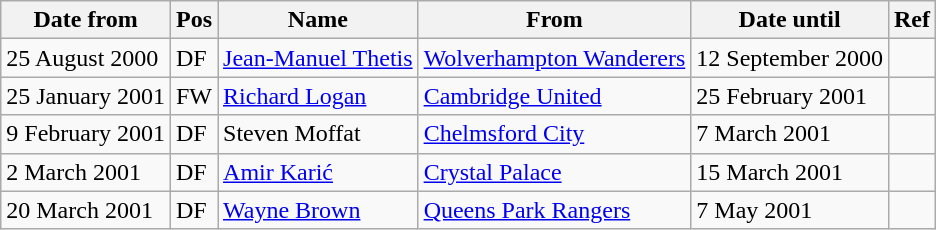<table class="wikitable">
<tr>
<th>Date from</th>
<th>Pos</th>
<th>Name</th>
<th>From</th>
<th>Date until</th>
<th>Ref</th>
</tr>
<tr>
<td>25 August 2000</td>
<td>DF</td>
<td> <a href='#'>Jean-Manuel Thetis</a></td>
<td> <a href='#'>Wolverhampton Wanderers</a></td>
<td>12 September 2000</td>
<td></td>
</tr>
<tr>
<td>25 January 2001</td>
<td>FW</td>
<td> <a href='#'>Richard Logan</a></td>
<td> <a href='#'>Cambridge United</a></td>
<td>25 February 2001</td>
<td></td>
</tr>
<tr>
<td>9 February 2001</td>
<td>DF</td>
<td> Steven Moffat</td>
<td> <a href='#'>Chelmsford City</a></td>
<td>7 March 2001</td>
<td></td>
</tr>
<tr>
<td>2 March 2001</td>
<td>DF</td>
<td> <a href='#'>Amir Karić</a></td>
<td> <a href='#'>Crystal Palace</a></td>
<td>15 March 2001</td>
<td></td>
</tr>
<tr>
<td>20 March 2001</td>
<td>DF</td>
<td> <a href='#'>Wayne Brown</a></td>
<td> <a href='#'>Queens Park Rangers</a></td>
<td>7 May 2001</td>
<td></td>
</tr>
</table>
